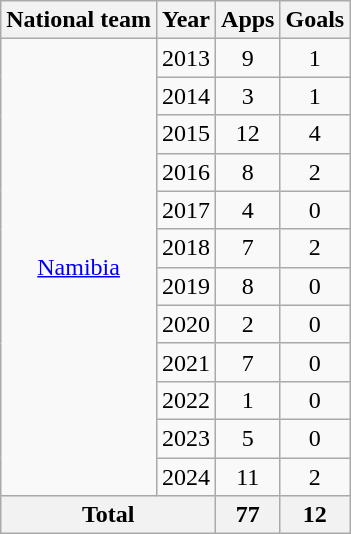<table class=wikitable style=text-align:center>
<tr>
<th>National team</th>
<th>Year</th>
<th>Apps</th>
<th>Goals</th>
</tr>
<tr>
<td rowspan="12"><a href='#'>Namibia</a></td>
<td>2013</td>
<td>9</td>
<td>1</td>
</tr>
<tr>
<td>2014</td>
<td>3</td>
<td>1</td>
</tr>
<tr>
<td>2015</td>
<td>12</td>
<td>4</td>
</tr>
<tr>
<td>2016</td>
<td>8</td>
<td>2</td>
</tr>
<tr>
<td>2017</td>
<td>4</td>
<td>0</td>
</tr>
<tr>
<td>2018</td>
<td>7</td>
<td>2</td>
</tr>
<tr>
<td>2019</td>
<td>8</td>
<td>0</td>
</tr>
<tr>
<td>2020</td>
<td>2</td>
<td>0</td>
</tr>
<tr>
<td>2021</td>
<td>7</td>
<td>0</td>
</tr>
<tr>
<td>2022</td>
<td>1</td>
<td>0</td>
</tr>
<tr>
<td>2023</td>
<td>5</td>
<td>0</td>
</tr>
<tr>
<td>2024</td>
<td>11</td>
<td>2</td>
</tr>
<tr>
<th colspan="2">Total</th>
<th>77</th>
<th>12</th>
</tr>
</table>
